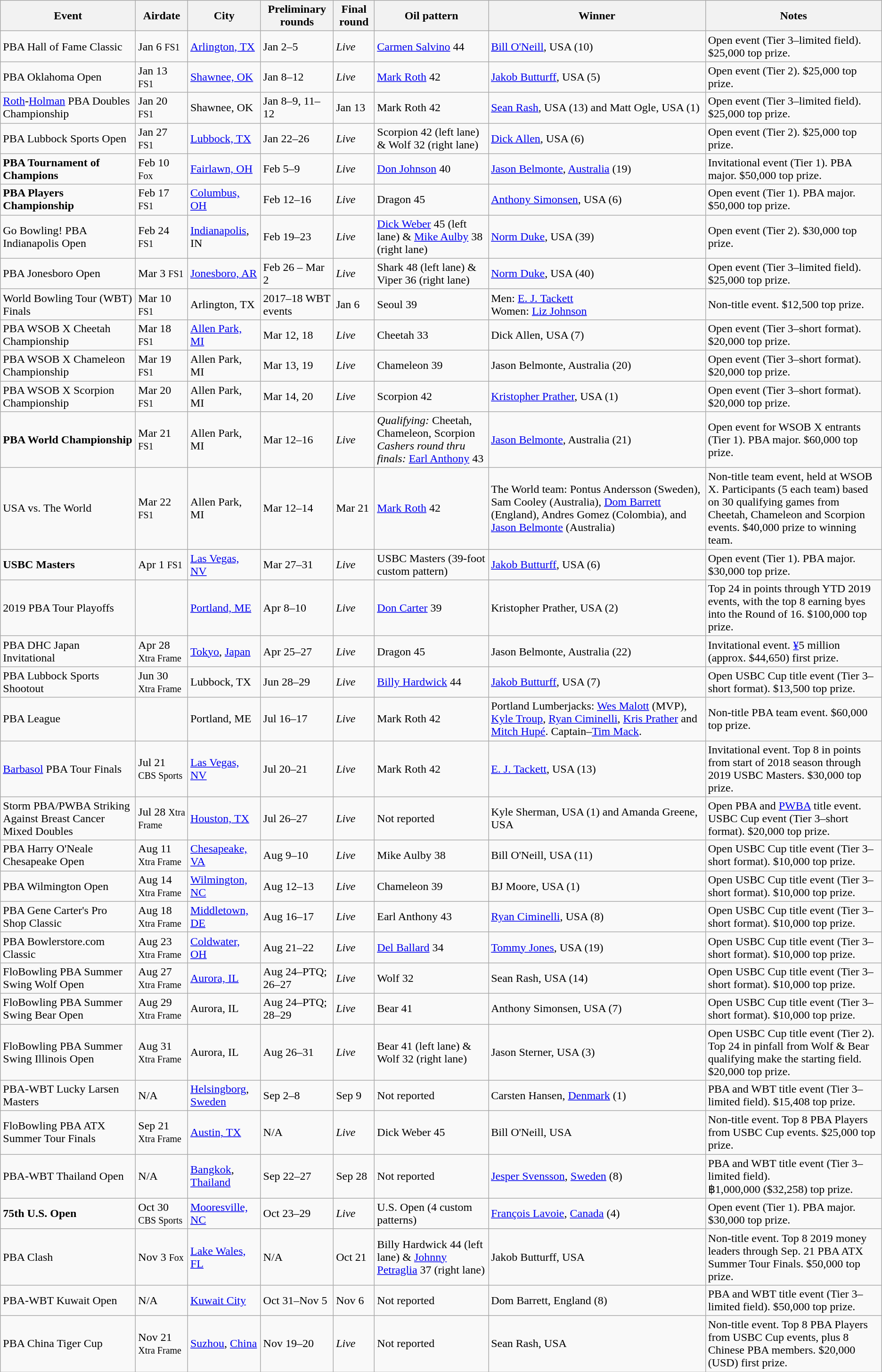<table class="wikitable">
<tr>
<th>Event</th>
<th>Airdate</th>
<th>City</th>
<th>Preliminary rounds</th>
<th>Final round</th>
<th>Oil pattern</th>
<th>Winner</th>
<th width=20%>Notes</th>
</tr>
<tr>
<td>PBA Hall of Fame Classic</td>
<td>Jan 6 <small>FS1</small></td>
<td><a href='#'>Arlington, TX</a></td>
<td>Jan 2–5</td>
<td><em>Live</em></td>
<td><a href='#'>Carmen Salvino</a> 44</td>
<td><a href='#'>Bill O'Neill</a>, USA (10)</td>
<td>Open event (Tier 3–limited field). $25,000 top prize.</td>
</tr>
<tr>
<td>PBA Oklahoma Open</td>
<td>Jan 13 <small>FS1</small></td>
<td><a href='#'>Shawnee, OK</a></td>
<td>Jan 8–12</td>
<td><em>Live</em></td>
<td><a href='#'>Mark Roth</a> 42</td>
<td><a href='#'>Jakob Butturff</a>, USA (5)</td>
<td>Open event (Tier 2). $25,000 top prize.</td>
</tr>
<tr>
<td><a href='#'>Roth</a>-<a href='#'>Holman</a> PBA Doubles Championship</td>
<td>Jan 20 <small>FS1</small></td>
<td>Shawnee, OK</td>
<td>Jan 8–9, 11–12</td>
<td>Jan 13</td>
<td>Mark Roth 42</td>
<td><a href='#'>Sean Rash</a>, USA (13) and Matt Ogle, USA (1)</td>
<td>Open event (Tier 3–limited field). $25,000 top prize.</td>
</tr>
<tr>
<td>PBA Lubbock Sports Open</td>
<td>Jan 27 <small>FS1</small></td>
<td><a href='#'>Lubbock, TX</a></td>
<td>Jan 22–26</td>
<td><em>Live</em></td>
<td>Scorpion 42 (left lane) & Wolf 32 (right lane)</td>
<td><a href='#'>Dick Allen</a>, USA (6)</td>
<td>Open event (Tier 2). $25,000 top prize.</td>
</tr>
<tr>
<td><strong>PBA Tournament of Champions</strong></td>
<td>Feb 10 <small>Fox</small></td>
<td><a href='#'>Fairlawn, OH</a></td>
<td>Feb 5–9</td>
<td><em>Live</em></td>
<td><a href='#'>Don Johnson</a> 40</td>
<td><a href='#'>Jason Belmonte</a>, <a href='#'>Australia</a> (19)</td>
<td>Invitational event (Tier 1). PBA major. $50,000 top prize.</td>
</tr>
<tr>
<td><strong>PBA Players Championship</strong></td>
<td>Feb 17 <small>FS1</small></td>
<td><a href='#'>Columbus, OH</a></td>
<td>Feb 12–16</td>
<td><em>Live</em></td>
<td>Dragon 45</td>
<td><a href='#'>Anthony Simonsen</a>, USA (6)</td>
<td>Open event (Tier 1). PBA major. $50,000 top prize.</td>
</tr>
<tr>
<td>Go Bowling! PBA Indianapolis Open</td>
<td>Feb 24 <small>FS1</small></td>
<td><a href='#'>Indianapolis</a>, IN</td>
<td>Feb 19–23</td>
<td><em>Live</em></td>
<td><a href='#'>Dick Weber</a> 45 (left lane) & <a href='#'>Mike Aulby</a> 38 (right lane)</td>
<td><a href='#'>Norm Duke</a>, USA (39)</td>
<td>Open event (Tier 2). $30,000 top prize.</td>
</tr>
<tr>
<td>PBA Jonesboro Open</td>
<td>Mar 3 <small>FS1</small></td>
<td><a href='#'>Jonesboro, AR</a></td>
<td>Feb 26 – Mar 2</td>
<td><em>Live</em></td>
<td>Shark 48 (left lane) & Viper 36 (right lane)</td>
<td><a href='#'>Norm Duke</a>, USA (40)</td>
<td>Open event (Tier 3–limited field). $25,000 top prize.</td>
</tr>
<tr>
<td>World Bowling Tour (WBT) Finals</td>
<td>Mar 10 <small>FS1</small></td>
<td>Arlington, TX</td>
<td>2017–18 WBT events</td>
<td>Jan 6</td>
<td>Seoul 39</td>
<td>Men: <a href='#'>E. J. Tackett</a><br>Women: <a href='#'>Liz Johnson</a></td>
<td>Non-title event. $12,500 top prize.</td>
</tr>
<tr>
<td>PBA WSOB X Cheetah Championship</td>
<td>Mar 18 <small>FS1</small></td>
<td><a href='#'>Allen Park, MI</a></td>
<td>Mar 12, 18</td>
<td><em>Live</em></td>
<td>Cheetah 33</td>
<td>Dick Allen, USA (7)</td>
<td>Open event (Tier 3–short format). $20,000 top prize.</td>
</tr>
<tr>
<td>PBA WSOB X Chameleon Championship</td>
<td>Mar 19 <small>FS1</small></td>
<td>Allen Park, MI</td>
<td>Mar 13, 19</td>
<td><em>Live</em></td>
<td>Chameleon 39</td>
<td>Jason Belmonte, Australia (20)</td>
<td>Open event (Tier 3–short format). $20,000 top prize.</td>
</tr>
<tr>
<td>PBA WSOB X Scorpion Championship</td>
<td>Mar 20 <small>FS1</small></td>
<td>Allen Park, MI</td>
<td>Mar 14, 20</td>
<td><em>Live</em></td>
<td>Scorpion 42</td>
<td><a href='#'>Kristopher Prather</a>, USA (1)</td>
<td>Open event (Tier 3–short format). $20,000 top prize.</td>
</tr>
<tr>
<td><strong>PBA World Championship</strong></td>
<td>Mar 21 <small>FS1</small></td>
<td>Allen Park, MI</td>
<td>Mar 12–16</td>
<td><em>Live</em></td>
<td><em>Qualifying:</em> Cheetah, Chameleon, Scorpion<br><em>Cashers round thru finals:</em> <a href='#'>Earl Anthony</a> 43</td>
<td><a href='#'>Jason Belmonte</a>, Australia (21)</td>
<td>Open event for WSOB X entrants (Tier 1). PBA major. $60,000 top prize.</td>
</tr>
<tr>
<td>USA vs. The World</td>
<td>Mar 22 <small>FS1</small></td>
<td>Allen Park, MI</td>
<td>Mar 12–14</td>
<td>Mar 21</td>
<td><a href='#'>Mark Roth</a> 42</td>
<td>The World team: Pontus Andersson (Sweden), Sam Cooley (Australia), <a href='#'>Dom Barrett</a> (England), Andres Gomez (Colombia), and <a href='#'>Jason Belmonte</a> (Australia)</td>
<td>Non-title team event, held at WSOB X. Participants (5 each team) based on 30 qualifying games from Cheetah, Chameleon and Scorpion events. $40,000 prize to winning team.</td>
</tr>
<tr>
<td><strong>USBC Masters</strong></td>
<td>Apr 1 <small>FS1</small></td>
<td><a href='#'>Las Vegas, NV</a></td>
<td>Mar 27–31</td>
<td><em>Live</em></td>
<td>USBC Masters (39-foot custom pattern)</td>
<td><a href='#'>Jakob Butturff</a>, USA (6)</td>
<td>Open event (Tier 1). PBA major. $30,000 top prize.</td>
</tr>
<tr>
<td>2019 PBA Tour Playoffs</td>
<td></td>
<td><a href='#'>Portland, ME</a></td>
<td>Apr 8–10</td>
<td><em>Live</em></td>
<td><a href='#'>Don Carter</a> 39</td>
<td>Kristopher Prather, USA (2)</td>
<td>Top 24 in points through YTD 2019 events, with the top 8 earning byes into the Round of 16. $100,000 top prize.</td>
</tr>
<tr>
<td>PBA DHC Japan Invitational</td>
<td>Apr 28 <small>Xtra Frame</small></td>
<td><a href='#'>Tokyo</a>, <a href='#'>Japan</a></td>
<td>Apr 25–27</td>
<td><em>Live</em></td>
<td>Dragon 45</td>
<td>Jason Belmonte, Australia (22)</td>
<td>Invitational event. <a href='#'>¥</a>5 million (approx. $44,650) first prize.</td>
</tr>
<tr>
<td>PBA Lubbock Sports Shootout</td>
<td>Jun 30 <small>Xtra Frame</small></td>
<td>Lubbock, TX</td>
<td>Jun 28–29</td>
<td><em>Live</em></td>
<td><a href='#'>Billy Hardwick</a> 44</td>
<td><a href='#'>Jakob Butturff</a>, USA (7)</td>
<td>Open USBC Cup title event (Tier 3–short format). $13,500 top prize.</td>
</tr>
<tr>
<td>PBA League</td>
<td></td>
<td>Portland, ME</td>
<td>Jul 16–17</td>
<td><em>Live</em></td>
<td>Mark Roth 42</td>
<td>Portland Lumberjacks: <a href='#'>Wes Malott</a> (MVP), <a href='#'>Kyle Troup</a>, <a href='#'>Ryan Ciminelli</a>, <a href='#'>Kris Prather</a> and <a href='#'>Mitch Hupé</a>. Captain–<a href='#'>Tim Mack</a>.</td>
<td>Non-title PBA team event. $60,000 top prize.</td>
</tr>
<tr>
<td><a href='#'>Barbasol</a> PBA Tour Finals</td>
<td>Jul 21 <small>CBS Sports</small></td>
<td><a href='#'>Las Vegas, NV</a></td>
<td>Jul 20–21</td>
<td><em>Live</em></td>
<td>Mark Roth 42</td>
<td><a href='#'>E. J. Tackett</a>, USA (13)</td>
<td>Invitational event. Top 8 in points from start of 2018 season through 2019 USBC Masters. $30,000 top prize.</td>
</tr>
<tr>
<td>Storm PBA/PWBA Striking Against Breast Cancer Mixed Doubles</td>
<td>Jul 28 <small>Xtra Frame</small></td>
<td><a href='#'>Houston, TX</a></td>
<td>Jul 26–27</td>
<td><em>Live</em></td>
<td>Not reported</td>
<td>Kyle Sherman, USA (1) and Amanda Greene, USA</td>
<td>Open PBA and <a href='#'>PWBA</a> title event. USBC Cup event (Tier 3–short format). $20,000 top prize.</td>
</tr>
<tr>
<td>PBA Harry O'Neale Chesapeake Open</td>
<td>Aug 11 <small>Xtra Frame</small></td>
<td><a href='#'>Chesapeake, VA</a></td>
<td>Aug 9–10</td>
<td><em>Live</em></td>
<td>Mike Aulby 38</td>
<td>Bill O'Neill, USA (11)</td>
<td>Open USBC Cup title event (Tier 3–short format). $10,000 top prize.</td>
</tr>
<tr>
<td>PBA Wilmington Open</td>
<td>Aug 14 <small>Xtra Frame</small></td>
<td><a href='#'>Wilmington, NC</a></td>
<td>Aug 12–13</td>
<td><em>Live</em></td>
<td>Chameleon 39</td>
<td>BJ Moore, USA (1)</td>
<td>Open USBC Cup title event (Tier 3–short format). $10,000 top prize.</td>
</tr>
<tr>
<td>PBA Gene Carter's Pro Shop Classic</td>
<td>Aug 18 <small>Xtra Frame</small></td>
<td><a href='#'>Middletown, DE</a></td>
<td>Aug 16–17</td>
<td><em>Live</em></td>
<td>Earl Anthony 43</td>
<td><a href='#'>Ryan Ciminelli</a>, USA (8)</td>
<td>Open USBC Cup title event (Tier 3–short format). $10,000 top prize.</td>
</tr>
<tr>
<td>PBA Bowlerstore.com Classic</td>
<td>Aug 23 <small>Xtra Frame</small></td>
<td><a href='#'>Coldwater, OH</a></td>
<td>Aug 21–22</td>
<td><em>Live</em></td>
<td><a href='#'>Del Ballard</a> 34</td>
<td><a href='#'>Tommy Jones</a>, USA (19)</td>
<td>Open USBC Cup title event (Tier 3–short format). $10,000 top prize.</td>
</tr>
<tr>
<td>FloBowling PBA Summer Swing Wolf Open</td>
<td>Aug 27 <small>Xtra Frame</small></td>
<td><a href='#'>Aurora, IL</a></td>
<td>Aug 24–PTQ; 26–27</td>
<td><em>Live</em></td>
<td>Wolf 32</td>
<td>Sean Rash, USA (14)</td>
<td>Open USBC Cup title event (Tier 3–short format). $10,000 top prize.</td>
</tr>
<tr>
<td>FloBowling PBA Summer Swing Bear Open</td>
<td>Aug 29 <small>Xtra Frame</small></td>
<td>Aurora, IL</td>
<td>Aug 24–PTQ; 28–29</td>
<td><em>Live</em></td>
<td>Bear 41</td>
<td>Anthony Simonsen, USA (7)</td>
<td>Open USBC Cup title event (Tier 3–short format). $10,000 top prize.</td>
</tr>
<tr>
<td>FloBowling PBA Summer Swing Illinois Open</td>
<td>Aug 31 <small>Xtra Frame</small></td>
<td>Aurora, IL</td>
<td>Aug 26–31</td>
<td><em>Live</em></td>
<td>Bear 41 (left lane) & Wolf 32 (right lane)</td>
<td>Jason Sterner, USA (3)</td>
<td>Open USBC Cup title event (Tier 2). Top 24 in pinfall from Wolf & Bear qualifying make the starting field. $20,000 top prize.</td>
</tr>
<tr>
<td>PBA-WBT Lucky Larsen Masters</td>
<td>N/A</td>
<td><a href='#'>Helsingborg</a>, <a href='#'>Sweden</a></td>
<td>Sep 2–8</td>
<td>Sep 9</td>
<td>Not reported</td>
<td>Carsten Hansen, <a href='#'>Denmark</a> (1)</td>
<td>PBA and WBT title event (Tier 3–limited field). $15,408 top prize.</td>
</tr>
<tr>
<td>FloBowling PBA ATX Summer Tour Finals</td>
<td>Sep 21 <small>Xtra Frame</small></td>
<td><a href='#'>Austin, TX</a></td>
<td>N/A</td>
<td><em>Live</em></td>
<td>Dick Weber 45</td>
<td>Bill O'Neill, USA</td>
<td>Non-title event. Top 8 PBA Players from USBC Cup events. $25,000 top prize.</td>
</tr>
<tr>
<td>PBA-WBT Thailand Open</td>
<td>N/A</td>
<td><a href='#'>Bangkok</a>, <a href='#'>Thailand</a></td>
<td>Sep 22–27</td>
<td>Sep 28</td>
<td>Not reported</td>
<td><a href='#'>Jesper Svensson</a>, <a href='#'>Sweden</a> (8)</td>
<td>PBA and WBT title event (Tier 3–limited field).<br>฿1,000,000 ($32,258) top prize.</td>
</tr>
<tr>
<td><strong>75th U.S. Open</strong></td>
<td>Oct 30 <small>CBS Sports</small></td>
<td><a href='#'>Mooresville, NC</a></td>
<td>Oct 23–29</td>
<td><em>Live</em></td>
<td>U.S. Open (4 custom patterns)</td>
<td><a href='#'>François Lavoie</a>, <a href='#'>Canada</a> (4)</td>
<td>Open event (Tier 1). PBA major. $30,000 top prize.</td>
</tr>
<tr>
<td>PBA Clash</td>
<td>Nov 3 <small>Fox</small></td>
<td><a href='#'>Lake Wales, FL</a></td>
<td>N/A</td>
<td>Oct 21</td>
<td>Billy Hardwick 44 (left lane) & <a href='#'>Johnny Petraglia</a> 37 (right lane)</td>
<td>Jakob Butturff, USA</td>
<td>Non-title event. Top 8 2019 money leaders through Sep. 21 PBA ATX Summer Tour Finals. $50,000 top prize.</td>
</tr>
<tr>
<td>PBA-WBT Kuwait Open</td>
<td>N/A</td>
<td><a href='#'>Kuwait City</a></td>
<td>Oct 31–Nov 5</td>
<td>Nov 6</td>
<td>Not reported</td>
<td>Dom Barrett, England (8)</td>
<td>PBA and WBT title event (Tier 3–limited field). $50,000 top prize.</td>
</tr>
<tr>
<td>PBA China Tiger Cup</td>
<td>Nov 21 <small>Xtra Frame</small></td>
<td><a href='#'>Suzhou</a>, <a href='#'>China</a></td>
<td>Nov 19–20</td>
<td><em>Live</em></td>
<td>Not reported</td>
<td>Sean Rash, USA</td>
<td>Non-title event. Top 8 PBA Players from USBC Cup events, plus 8 Chinese PBA members. $20,000 (USD) first prize.</td>
</tr>
</table>
